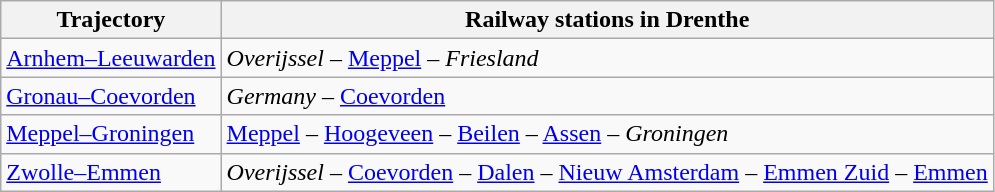<table class="wikitable" |>
<tr>
<th>Trajectory</th>
<th>Railway stations in Drenthe</th>
</tr>
<tr>
<td><a href='#'>Arnhem–Leeuwarden</a></td>
<td><em>Overijssel</em> – <a href='#'>Meppel</a> – <em>Friesland</em></td>
</tr>
<tr>
<td><a href='#'>Gronau–Coevorden</a></td>
<td><em>Germany</em> – <a href='#'>Coevorden</a></td>
</tr>
<tr>
<td><a href='#'>Meppel–Groningen</a></td>
<td><a href='#'>Meppel</a> – <a href='#'>Hoogeveen</a> – <a href='#'>Beilen</a> – <a href='#'>Assen</a> – <em>Groningen</em></td>
</tr>
<tr>
<td><a href='#'>Zwolle–Emmen</a></td>
<td><em>Overijssel</em> – <a href='#'>Coevorden</a> – <a href='#'>Dalen</a> – <a href='#'>Nieuw Amsterdam</a> – <a href='#'>Emmen Zuid</a> – <a href='#'>Emmen</a></td>
</tr>
</table>
